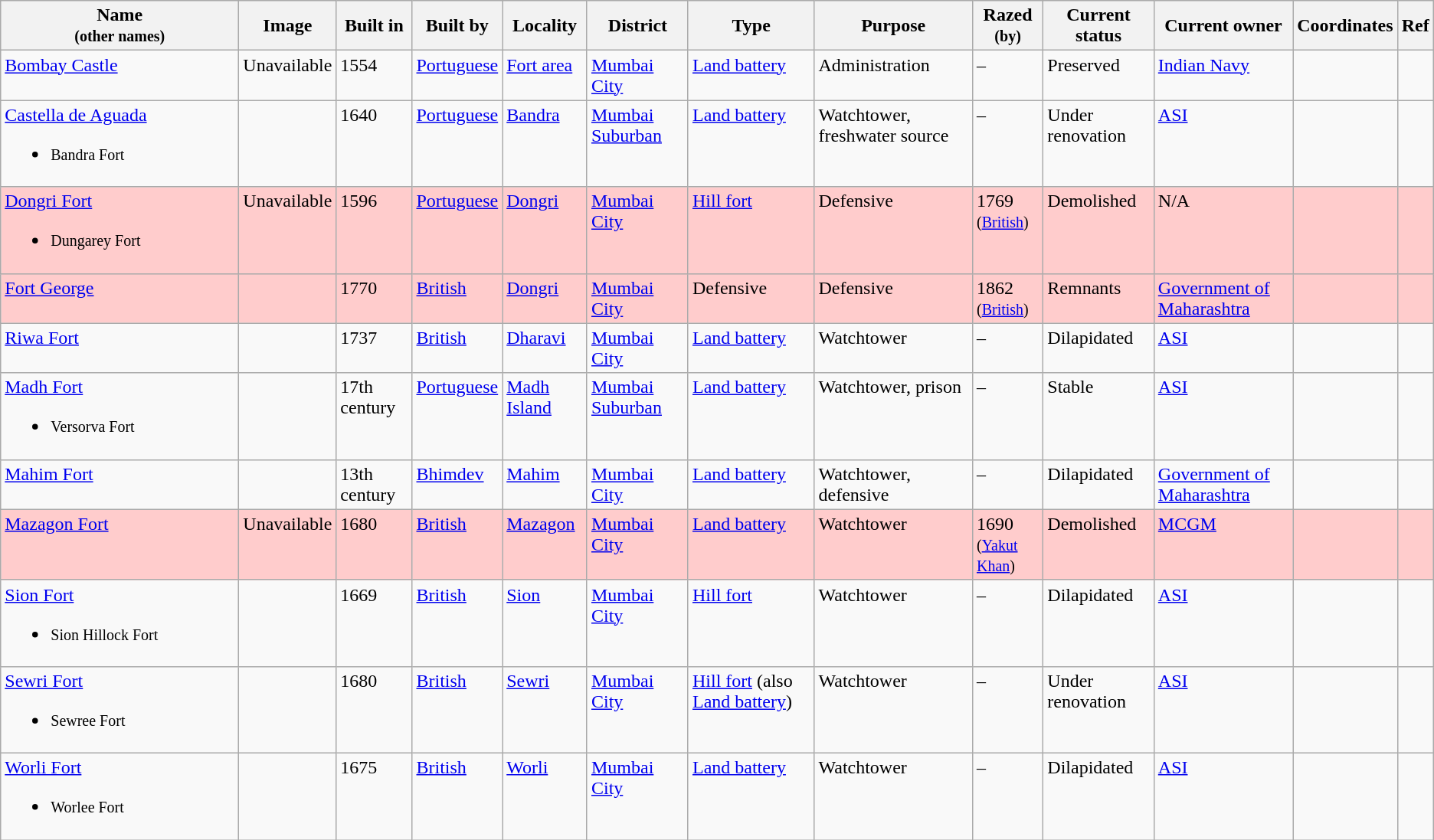<table class="wikitable sortable" style="vertical-align:top">
<tr>
<th width="200">Name <br><small>(other names)</small></th>
<th class="unsortable">Image</th>
<th>Built in</th>
<th>Built by</th>
<th>Locality</th>
<th>District</th>
<th>Type</th>
<th class="unsortable">Purpose</th>
<th>Razed <br><small>(by)</small></th>
<th>Current status</th>
<th>Current owner</th>
<th class="unsortable">Coordinates</th>
<th class="unsortable">Ref</th>
</tr>
<tr style="vertical-align:top" class="vcard">
<td class="fn org"><a href='#'>Bombay Castle</a><br></td>
<td>Unavailable</td>
<td>1554</td>
<td><a href='#'>Portuguese</a></td>
<td><a href='#'>Fort area</a></td>
<td><a href='#'>Mumbai City</a></td>
<td><a href='#'>Land battery</a></td>
<td>Administration</td>
<td>–</td>
<td>Preserved</td>
<td><a href='#'>Indian Navy</a></td>
<td></td>
<td></td>
</tr>
<tr style="vertical-align:top" class="vcard">
<td class="fn org"><a href='#'>Castella de Aguada</a><br><ul><li><small>Bandra Fort</small></li></ul></td>
<td></td>
<td>1640</td>
<td><a href='#'>Portuguese</a></td>
<td><a href='#'>Bandra</a></td>
<td><a href='#'>Mumbai Suburban</a></td>
<td><a href='#'>Land battery</a></td>
<td>Watchtower, freshwater source</td>
<td>–</td>
<td>Under renovation</td>
<td><a href='#'>ASI</a></td>
<td></td>
<td></td>
</tr>
<tr style="vertical-align:top;background-color:#fcc;" class="vcard">
<td class="fn org"><a href='#'>Dongri Fort</a><br><ul><li><small>Dungarey Fort</small></li></ul></td>
<td>Unavailable</td>
<td>1596</td>
<td><a href='#'>Portuguese</a></td>
<td><a href='#'>Dongri</a></td>
<td><a href='#'>Mumbai City</a></td>
<td><a href='#'>Hill fort</a></td>
<td>Defensive</td>
<td>1769 <br><small>(<a href='#'>British</a>)</small></td>
<td>Demolished</td>
<td>N/A</td>
<td></td>
<td></td>
</tr>
<tr style="vertical-align:top;background-color:#fcc;" class="vcard">
<td class="fn org"><a href='#'>Fort George</a></td>
<td></td>
<td>1770</td>
<td><a href='#'>British</a></td>
<td><a href='#'>Dongri</a></td>
<td><a href='#'>Mumbai City</a></td>
<td>Defensive</td>
<td>Defensive</td>
<td>1862 <br><small>(<a href='#'>British</a>)</small></td>
<td>Remnants</td>
<td><a href='#'>Government of Maharashtra</a></td>
<td></td>
<td></td>
</tr>
<tr style="vertical-align:top" class="vcard">
<td class="fn org"><a href='#'>Riwa Fort</a><br></td>
<td></td>
<td>1737</td>
<td><a href='#'>British</a></td>
<td><a href='#'>Dharavi</a></td>
<td><a href='#'>Mumbai City</a></td>
<td><a href='#'>Land battery</a></td>
<td>Watchtower</td>
<td>–</td>
<td>Dilapidated</td>
<td><a href='#'>ASI</a></td>
<td></td>
<td></td>
</tr>
<tr style="vertical-align:top" class="vcard">
<td class="fn org"><a href='#'>Madh Fort</a><br><ul><li><small>Versorva Fort </small></li></ul></td>
<td></td>
<td>17th century</td>
<td><a href='#'>Portuguese</a></td>
<td><a href='#'>Madh Island</a></td>
<td><a href='#'>Mumbai Suburban</a></td>
<td><a href='#'>Land battery</a></td>
<td>Watchtower, prison</td>
<td>–</td>
<td>Stable</td>
<td><a href='#'>ASI</a></td>
<td></td>
<td></td>
</tr>
<tr style="vertical-align:top" class="vcard">
<td class="fn org"><a href='#'>Mahim Fort</a></td>
<td></td>
<td>13th century</td>
<td><a href='#'>Bhimdev</a></td>
<td><a href='#'>Mahim</a></td>
<td><a href='#'>Mumbai City</a></td>
<td><a href='#'>Land battery</a></td>
<td>Watchtower, defensive</td>
<td>–</td>
<td>Dilapidated</td>
<td><a href='#'>Government of Maharashtra</a></td>
<td></td>
<td></td>
</tr>
<tr style="vertical-align:top;background-color:#fcc;" class="vcard">
<td class="fn org"><a href='#'>Mazagon Fort</a></td>
<td>Unavailable</td>
<td>1680</td>
<td><a href='#'>British</a></td>
<td><a href='#'>Mazagon</a></td>
<td><a href='#'>Mumbai City</a></td>
<td><a href='#'>Land battery</a></td>
<td>Watchtower</td>
<td>1690 <br><small>(<a href='#'>Yakut Khan</a>)</small></td>
<td>Demolished</td>
<td><a href='#'>MCGM</a></td>
<td></td>
<td></td>
</tr>
<tr style="vertical-align:top" class="vcard">
<td class="fn org"><a href='#'>Sion Fort</a><br><ul><li><small>Sion Hillock Fort</small></li></ul></td>
<td></td>
<td>1669</td>
<td><a href='#'>British</a></td>
<td><a href='#'>Sion</a></td>
<td><a href='#'>Mumbai City</a></td>
<td><a href='#'>Hill fort</a></td>
<td>Watchtower</td>
<td>–</td>
<td>Dilapidated</td>
<td><a href='#'>ASI</a></td>
<td></td>
<td></td>
</tr>
<tr style="vertical-align:top" class="vcard">
<td class="fn org"><a href='#'>Sewri Fort</a><br><ul><li><small>Sewree Fort</small></li></ul></td>
<td></td>
<td>1680</td>
<td><a href='#'>British</a></td>
<td><a href='#'>Sewri</a></td>
<td><a href='#'>Mumbai City</a></td>
<td><a href='#'>Hill fort</a> (also <a href='#'>Land battery</a>)</td>
<td>Watchtower</td>
<td>–</td>
<td>Under renovation</td>
<td><a href='#'>ASI</a></td>
<td></td>
<td></td>
</tr>
<tr style="vertical-align:top" class="vcard">
<td class="fn org"><a href='#'>Worli Fort</a><br><ul><li><small>Worlee Fort</small></li></ul></td>
<td></td>
<td>1675</td>
<td><a href='#'>British</a></td>
<td><a href='#'>Worli</a></td>
<td><a href='#'>Mumbai City</a></td>
<td><a href='#'>Land battery</a></td>
<td>Watchtower</td>
<td>–</td>
<td>Dilapidated</td>
<td><a href='#'>ASI</a></td>
<td></td>
<td></td>
</tr>
</table>
